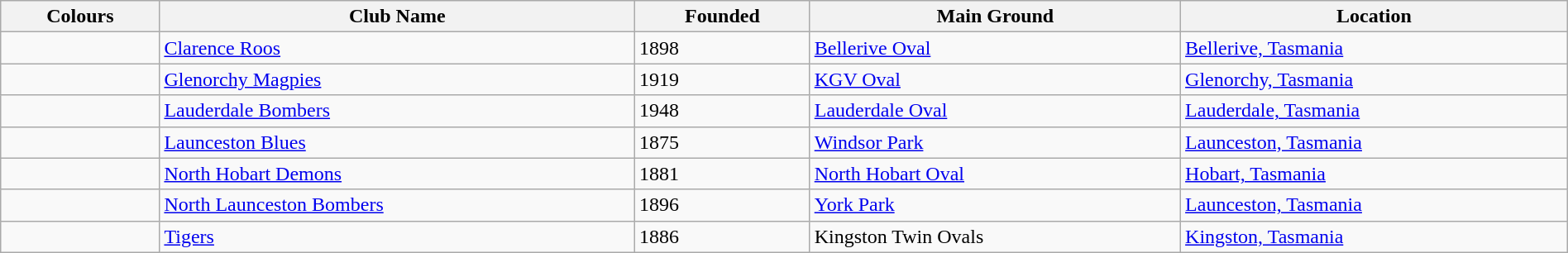<table class="wikitable" style="width:100%">
<tr>
<th>Colours</th>
<th>Club Name</th>
<th>Founded</th>
<th>Main Ground</th>
<th>Location</th>
</tr>
<tr>
<td></td>
<td><a href='#'>Clarence Roos</a></td>
<td>1898</td>
<td><a href='#'>Bellerive Oval</a></td>
<td><a href='#'>Bellerive, Tasmania</a></td>
</tr>
<tr>
<td></td>
<td><a href='#'>Glenorchy Magpies</a></td>
<td>1919</td>
<td><a href='#'>KGV Oval</a></td>
<td><a href='#'>Glenorchy, Tasmania</a></td>
</tr>
<tr>
<td></td>
<td><a href='#'>Lauderdale Bombers</a></td>
<td>1948</td>
<td><a href='#'>Lauderdale Oval</a></td>
<td><a href='#'>Lauderdale, Tasmania</a></td>
</tr>
<tr>
<td></td>
<td><a href='#'>Launceston Blues</a></td>
<td>1875</td>
<td><a href='#'>Windsor Park</a></td>
<td><a href='#'>Launceston, Tasmania</a></td>
</tr>
<tr>
<td></td>
<td><a href='#'>North Hobart Demons</a></td>
<td>1881</td>
<td><a href='#'>North Hobart Oval</a></td>
<td><a href='#'>Hobart, Tasmania</a></td>
</tr>
<tr>
<td></td>
<td><a href='#'>North Launceston Bombers</a></td>
<td>1896</td>
<td><a href='#'>York Park</a></td>
<td><a href='#'>Launceston, Tasmania</a></td>
</tr>
<tr>
<td></td>
<td><a href='#'>Tigers</a></td>
<td>1886</td>
<td>Kingston Twin Ovals</td>
<td><a href='#'>Kingston, Tasmania</a></td>
</tr>
</table>
